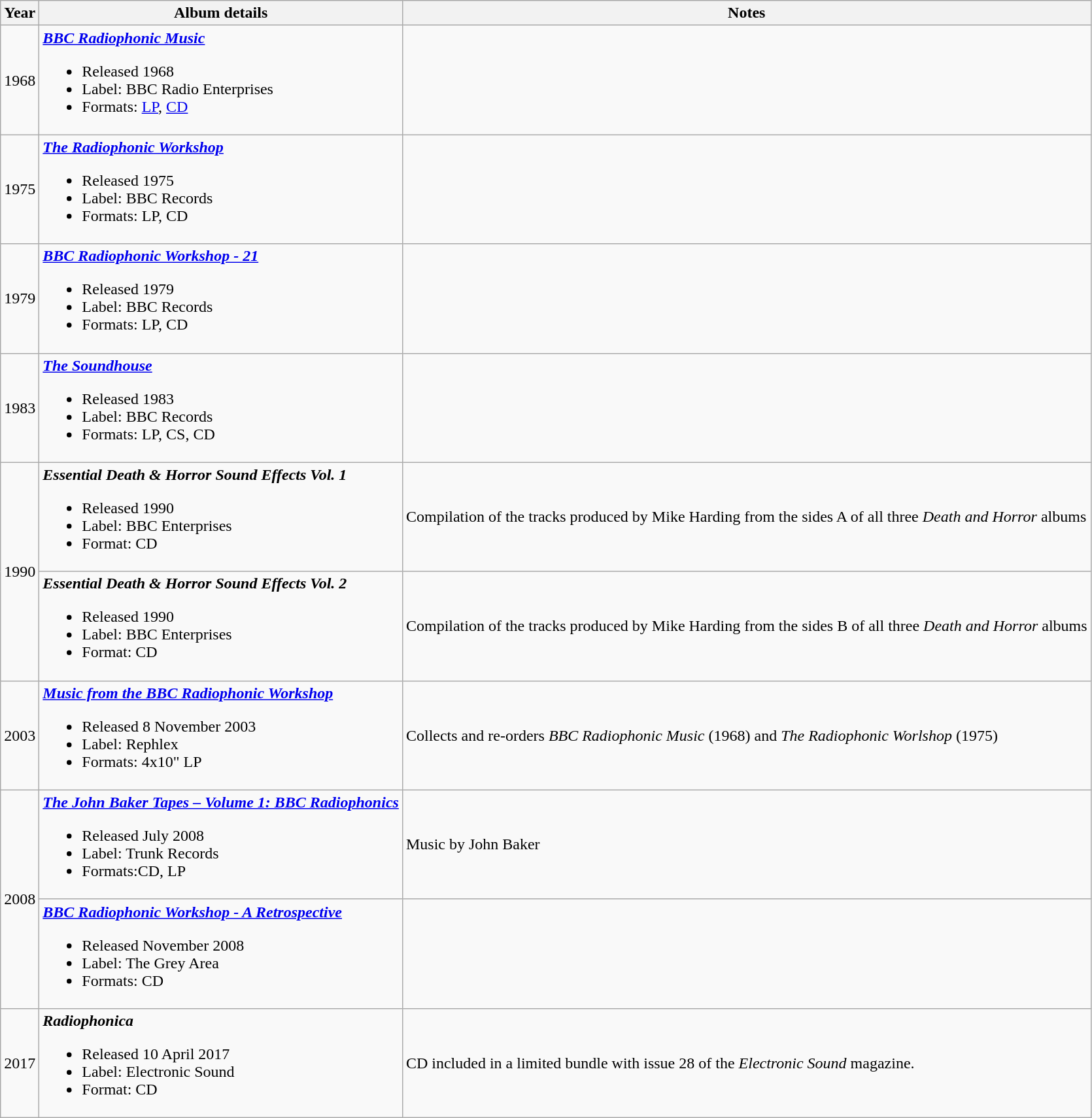<table class="wikitable">
<tr>
<th>Year</th>
<th>Album details</th>
<th>Notes</th>
</tr>
<tr>
<td>1968</td>
<td><strong><em><a href='#'>BBC Radiophonic Music</a></em></strong><br><ul><li>Released 1968</li><li>Label: BBC Radio Enterprises </li><li>Formats: <a href='#'>LP</a>, <a href='#'>CD</a></li></ul></td>
<td></td>
</tr>
<tr>
<td>1975</td>
<td><strong><em><a href='#'>The Radiophonic Workshop</a></em></strong><br><ul><li>Released 1975</li><li>Label: BBC Records </li><li>Formats: LP, CD</li></ul></td>
<td></td>
</tr>
<tr>
<td>1979</td>
<td><strong><em><a href='#'>BBC Radiophonic Workshop - 21</a></em></strong><br><ul><li>Released 1979</li><li>Label: BBC Records </li><li>Formats: LP, CD</li></ul></td>
<td></td>
</tr>
<tr>
<td>1983</td>
<td><strong><em><a href='#'>The Soundhouse</a></em></strong><br><ul><li>Released 1983</li><li>Label: BBC Records </li><li>Formats: LP, CS, CD</li></ul></td>
<td></td>
</tr>
<tr>
<td rowspan="2">1990</td>
<td><strong><em>Essential Death & Horror Sound Effects Vol. 1</em></strong><br><ul><li>Released 1990</li><li>Label: BBC Enterprises </li><li>Format: CD</li></ul></td>
<td>Compilation of the tracks produced by Mike Harding from the sides A of all three <em>Death and Horror</em> albums</td>
</tr>
<tr>
<td><strong><em>Essential Death & Horror Sound Effects Vol. 2</em></strong><br><ul><li>Released 1990</li><li>Label: BBC Enterprises </li><li>Format: CD</li></ul></td>
<td>Compilation of the tracks produced by Mike Harding from the sides B of all three <em>Death and Horror</em> albums</td>
</tr>
<tr>
<td>2003</td>
<td><strong><em><a href='#'>Music from the BBC Radiophonic Workshop</a></em></strong><br><ul><li>Released 8 November 2003</li><li>Label: Rephlex </li><li>Formats: 4x10" LP</li></ul></td>
<td>Collects and re-orders <em>BBC Radiophonic Music</em> (1968) and <em>The Radiophonic Worlshop</em> (1975)</td>
</tr>
<tr>
<td rowspan="2">2008</td>
<td><strong><em><a href='#'>The John Baker Tapes – Volume 1: BBC Radiophonics</a></em></strong><br><ul><li>Released July 2008</li><li>Label: Trunk Records </li><li>Formats:CD, LP</li></ul></td>
<td>Music by John Baker</td>
</tr>
<tr>
<td><strong><em><a href='#'>BBC Radiophonic Workshop - A Retrospective</a></em></strong><br><ul><li>Released November 2008</li><li>Label: The Grey Area </li><li>Formats: CD</li></ul></td>
<td></td>
</tr>
<tr>
<td>2017</td>
<td><strong><em>Radiophonica</em></strong><br><ul><li>Released 10 April 2017</li><li>Label: Electronic Sound </li><li>Format: CD</li></ul></td>
<td>CD included in a limited bundle with issue 28 of the <em>Electronic Sound</em> magazine.</td>
</tr>
</table>
